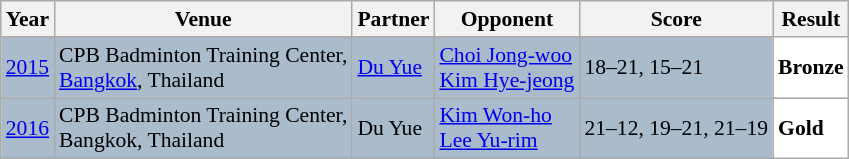<table class="sortable wikitable" style="font-size: 90%;">
<tr>
<th>Year</th>
<th>Venue</th>
<th>Partner</th>
<th>Opponent</th>
<th>Score</th>
<th>Result</th>
</tr>
<tr style="background:#AABBCC">
<td align="center"><a href='#'>2015</a></td>
<td align="left">CPB Badminton Training Center,<br><a href='#'>Bangkok</a>, Thailand</td>
<td align="left"> <a href='#'>Du Yue</a></td>
<td align="left"> <a href='#'>Choi Jong-woo</a> <br>  <a href='#'>Kim Hye-jeong</a></td>
<td align="left">18–21, 15–21</td>
<td style="text-align:left; background:white"> <strong>Bronze</strong></td>
</tr>
<tr style="background:#AABBCC">
<td align="center"><a href='#'>2016</a></td>
<td align="left">CPB Badminton Training Center,<br>Bangkok, Thailand</td>
<td align="left"> Du Yue</td>
<td align="left"> <a href='#'>Kim Won-ho</a> <br>  <a href='#'>Lee Yu-rim</a></td>
<td align="left">21–12, 19–21, 21–19</td>
<td style="text-align:left; background:white"> <strong>Gold</strong></td>
</tr>
</table>
